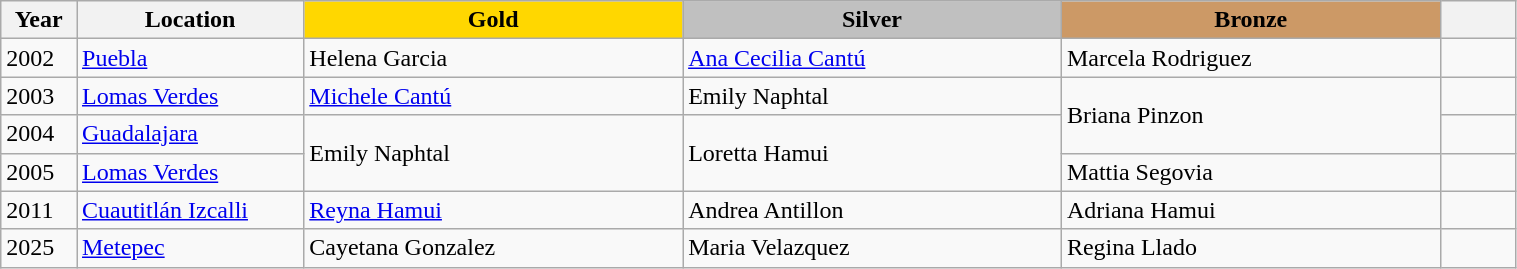<table class="wikitable unsortable" style="text-align:left; width:80%">
<tr>
<th scope="col" style="text-align:center; width:5%">Year</th>
<th scope="col" style="text-align:center; width:15%">Location</th>
<td scope="col" style="text-align:center; width:25%; background:gold"><strong>Gold</strong></td>
<td scope="col" style="text-align:center; width:25%; background:silver"><strong>Silver</strong></td>
<td scope="col" style="text-align:center; width:25%; background:#c96"><strong>Bronze</strong></td>
<th scope="col" style="text-align:center; width:5%"></th>
</tr>
<tr>
<td>2002</td>
<td><a href='#'>Puebla</a></td>
<td>Helena Garcia</td>
<td><a href='#'>Ana Cecilia Cantú</a></td>
<td>Marcela Rodriguez</td>
<td></td>
</tr>
<tr>
<td>2003</td>
<td><a href='#'>Lomas Verdes</a></td>
<td><a href='#'>Michele Cantú</a></td>
<td>Emily Naphtal</td>
<td rowspan="2">Briana Pinzon</td>
<td></td>
</tr>
<tr>
<td>2004</td>
<td><a href='#'>Guadalajara</a></td>
<td rowspan="2">Emily Naphtal</td>
<td rowspan="2">Loretta Hamui</td>
<td></td>
</tr>
<tr>
<td>2005</td>
<td><a href='#'>Lomas Verdes</a></td>
<td>Mattia Segovia</td>
<td></td>
</tr>
<tr>
<td>2011</td>
<td><a href='#'>Cuautitlán Izcalli</a></td>
<td><a href='#'>Reyna Hamui</a></td>
<td>Andrea Antillon</td>
<td>Adriana Hamui</td>
<td></td>
</tr>
<tr>
<td>2025</td>
<td><a href='#'>Metepec</a></td>
<td>Cayetana Gonzalez</td>
<td>Maria Velazquez</td>
<td>Regina Llado</td>
<td></td>
</tr>
</table>
